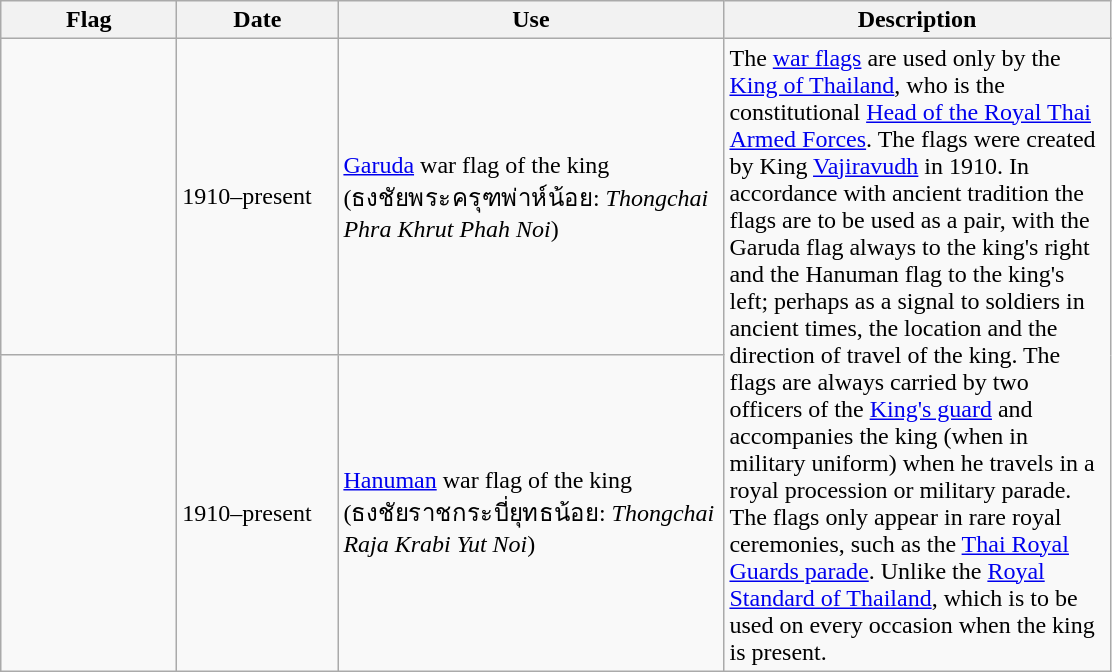<table class="wikitable">
<tr>
<th width="110">Flag</th>
<th width="100">Date</th>
<th width="250">Use</th>
<th width="250">Description</th>
</tr>
<tr>
<td></td>
<td>1910–present</td>
<td><a href='#'>Garuda</a> war flag of the king<br>(ธงชัยพระครุฑพ่าห์น้อย: <em>Thongchai Phra Khrut Phah Noi</em>)</td>
<td rowspan=2>The <a href='#'>war flags</a> are used only by the <a href='#'>King of Thailand</a>, who is the constitutional <a href='#'>Head of the Royal Thai Armed Forces</a>. The flags were created by King <a href='#'>Vajiravudh</a> in 1910. In accordance with ancient tradition the flags are to be used as a pair, with the Garuda flag always to the king's right and the Hanuman flag to the king's left; perhaps as a signal to soldiers in ancient times, the location and the direction of travel of the king. The flags are always carried by two officers of the <a href='#'>King's guard</a> and accompanies the king (when in military uniform) when he travels in a royal procession or military parade. The flags only appear in rare royal ceremonies, such as the <a href='#'>Thai Royal Guards parade</a>. Unlike the <a href='#'>Royal Standard of Thailand</a>, which is to be used on every occasion when the king is present.</td>
</tr>
<tr>
<td></td>
<td>1910–present</td>
<td><a href='#'>Hanuman</a> war flag of the king<br>(ธงชัยราชกระบี่ยุทธน้อย: <em>Thongchai Raja Krabi Yut Noi</em>)</td>
</tr>
</table>
